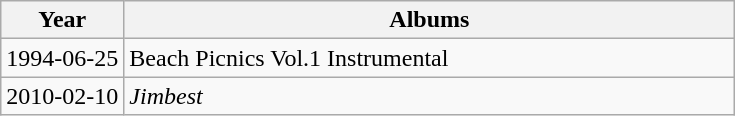<table class="wikitable">
<tr ">
<th>Year</th>
<th style="width:400px;">Albums</th>
</tr>
<tr>
<td>1994-06-25</td>
<td>Beach Picnics Vol.1 Instrumental</td>
</tr>
<tr>
<td>2010-02-10</td>
<td><em>Jimbest</em></td>
</tr>
</table>
